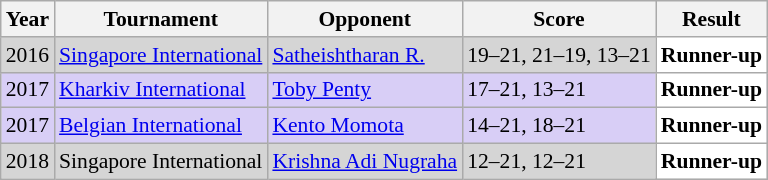<table class="sortable wikitable" style="font-size: 90%;">
<tr>
<th>Year</th>
<th>Tournament</th>
<th>Opponent</th>
<th>Score</th>
<th>Result</th>
</tr>
<tr style="background:#D5D5D5">
<td align="center">2016</td>
<td align="left"><a href='#'>Singapore International</a></td>
<td align="left"> <a href='#'>Satheishtharan R.</a></td>
<td align="left">19–21, 21–19, 13–21</td>
<td style="text-align:left; background:white"> <strong>Runner-up</strong></td>
</tr>
<tr style="background:#D8CEF6">
<td align="center">2017</td>
<td align="left"><a href='#'>Kharkiv International</a></td>
<td align="left"> <a href='#'>Toby Penty</a></td>
<td align="left">17–21, 13–21</td>
<td style="text-align:left; background:white"> <strong>Runner-up</strong></td>
</tr>
<tr style="background:#D8CEF6">
<td align="center">2017</td>
<td align="left"><a href='#'>Belgian International</a></td>
<td align="left"> <a href='#'>Kento Momota</a></td>
<td align="left">14–21, 18–21</td>
<td style="text-align:left; background:white"> <strong>Runner-up</strong></td>
</tr>
<tr style="background:#D5D5D5">
<td align="center">2018</td>
<td align="left">Singapore International</td>
<td align="left"> <a href='#'>Krishna Adi Nugraha</a></td>
<td align="left">12–21, 12–21</td>
<td style="text-align:left; background:white"> <strong>Runner-up</strong></td>
</tr>
</table>
